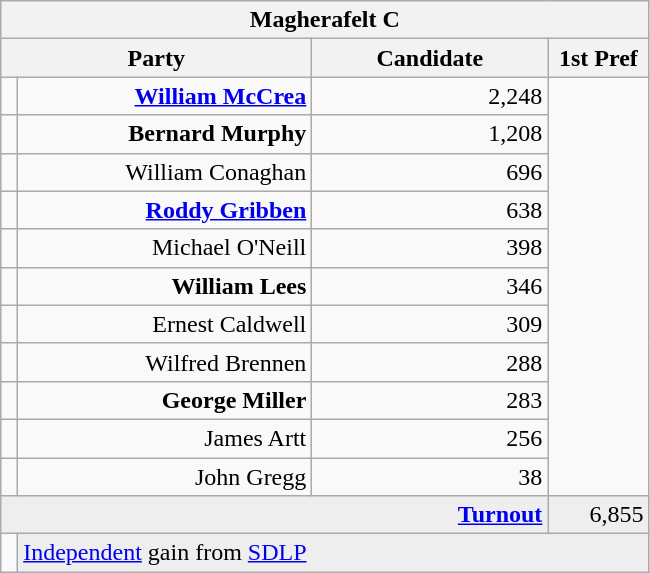<table class="wikitable">
<tr>
<th colspan="4" align="center">Magherafelt C</th>
</tr>
<tr>
<th colspan="2" align="center" width=200>Party</th>
<th width=150>Candidate</th>
<th width=60>1st Pref</th>
</tr>
<tr>
<td></td>
<td align="right"><strong><a href='#'>William McCrea</a></strong></td>
<td align="right">2,248</td>
</tr>
<tr>
<td></td>
<td align="right"><strong>Bernard Murphy</strong></td>
<td align="right">1,208</td>
</tr>
<tr>
<td></td>
<td align="right">William Conaghan</td>
<td align="right">696</td>
</tr>
<tr>
<td></td>
<td align="right"><strong><a href='#'>Roddy Gribben</a></strong></td>
<td align="right">638</td>
</tr>
<tr>
<td></td>
<td align="right">Michael O'Neill</td>
<td align="right">398</td>
</tr>
<tr>
<td></td>
<td align="right"><strong>William Lees</strong></td>
<td align="right">346</td>
</tr>
<tr>
<td></td>
<td align="right">Ernest Caldwell</td>
<td align="right">309</td>
</tr>
<tr>
<td></td>
<td align="right">Wilfred Brennen</td>
<td align="right">288</td>
</tr>
<tr>
<td></td>
<td align="right"><strong>George Miller</strong></td>
<td align="right">283</td>
</tr>
<tr>
<td></td>
<td align="right">James Artt</td>
<td align="right">256</td>
</tr>
<tr>
<td></td>
<td align="right">John Gregg</td>
<td align="right">38</td>
</tr>
<tr bgcolor="EEEEEE">
<td colspan=3 align="right"><strong><a href='#'>Turnout</a></strong></td>
<td align="right">6,855</td>
</tr>
<tr>
<td bgcolor=></td>
<td colspan=3 bgcolor="EEEEEE"><a href='#'>Independent</a> gain from <a href='#'>SDLP</a></td>
</tr>
</table>
